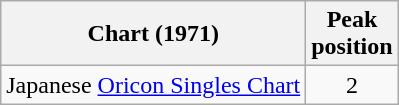<table class="wikitable">
<tr>
<th>Chart (1971)</th>
<th>Peak<br>position</th>
</tr>
<tr>
<td>Japanese <a href='#'>Oricon Singles Chart</a></td>
<td align="center">2</td>
</tr>
</table>
